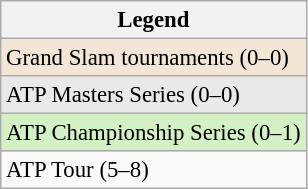<table class=wikitable style=font-size:95%>
<tr>
<th>Legend</th>
</tr>
<tr style="background:#f3e6d7;">
<td>Grand Slam tournaments (0–0)</td>
</tr>
<tr style="background:#e9e9e9;">
<td>ATP Masters Series (0–0)</td>
</tr>
<tr style="background:#d4f1c5;">
<td>ATP Championship Series (0–1)</td>
</tr>
<tr>
<td>ATP Tour (5–8)</td>
</tr>
</table>
